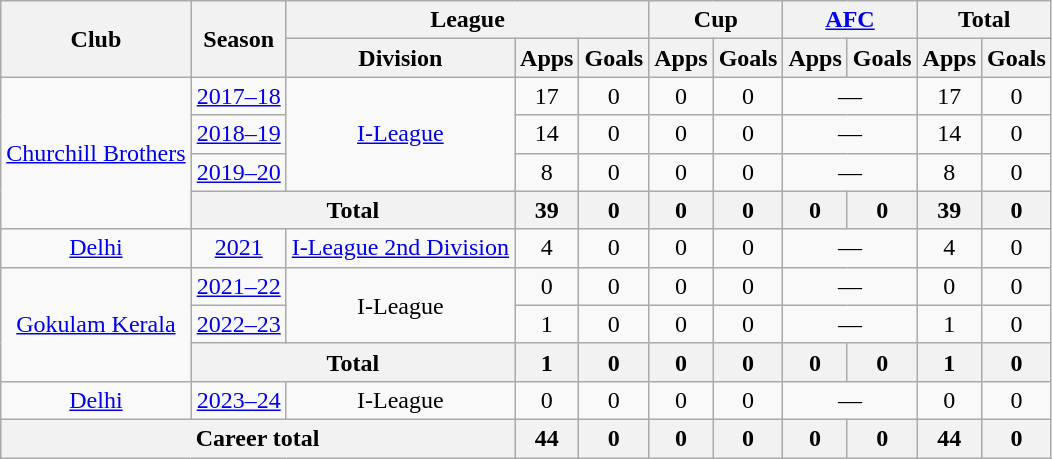<table class="wikitable" style="text-align: center;">
<tr>
<th rowspan="2">Club</th>
<th rowspan="2">Season</th>
<th colspan="3">League</th>
<th colspan="2">Cup</th>
<th colspan="2"><a href='#'>AFC</a></th>
<th colspan="2">Total</th>
</tr>
<tr>
<th>Division</th>
<th>Apps</th>
<th>Goals</th>
<th>Apps</th>
<th>Goals</th>
<th>Apps</th>
<th>Goals</th>
<th>Apps</th>
<th>Goals</th>
</tr>
<tr>
<td rowspan="4"><a href='#'>Churchill Brothers</a></td>
<td><a href='#'>2017–18</a></td>
<td rowspan="3"><a href='#'>I-League</a></td>
<td>17</td>
<td>0</td>
<td>0</td>
<td>0</td>
<td colspan="2">—</td>
<td>17</td>
<td>0</td>
</tr>
<tr>
<td><a href='#'>2018–19</a></td>
<td>14</td>
<td>0</td>
<td>0</td>
<td>0</td>
<td colspan="2">—</td>
<td>14</td>
<td>0</td>
</tr>
<tr>
<td><a href='#'>2019–20</a></td>
<td>8</td>
<td>0</td>
<td>0</td>
<td>0</td>
<td colspan="2">—</td>
<td>8</td>
<td>0</td>
</tr>
<tr>
<th colspan="2">Total</th>
<th>39</th>
<th>0</th>
<th>0</th>
<th>0</th>
<th>0</th>
<th>0</th>
<th>39</th>
<th>0</th>
</tr>
<tr>
<td rowspan="1"><a href='#'>Delhi</a></td>
<td><a href='#'>2021</a></td>
<td rowspan="1"><a href='#'>I-League 2nd Division</a></td>
<td>4</td>
<td>0</td>
<td>0</td>
<td>0</td>
<td colspan="2">—</td>
<td>4</td>
<td>0</td>
</tr>
<tr>
<td rowspan="3"><a href='#'>Gokulam Kerala</a></td>
<td><a href='#'>2021–22</a></td>
<td rowspan="2">I-League</td>
<td>0</td>
<td>0</td>
<td>0</td>
<td>0</td>
<td colspan="2">—</td>
<td>0</td>
<td>0</td>
</tr>
<tr>
<td><a href='#'>2022–23</a></td>
<td>1</td>
<td>0</td>
<td>0</td>
<td>0</td>
<td colspan="2">—</td>
<td>1</td>
<td>0</td>
</tr>
<tr>
<th colspan="2">Total</th>
<th>1</th>
<th>0</th>
<th>0</th>
<th>0</th>
<th>0</th>
<th>0</th>
<th>1</th>
<th>0</th>
</tr>
<tr>
<td rowspan="1"><a href='#'>Delhi</a></td>
<td><a href='#'>2023–24</a></td>
<td rowspan="1">I-League</td>
<td>0</td>
<td>0</td>
<td>0</td>
<td>0</td>
<td colspan="2">—</td>
<td>0</td>
<td>0</td>
</tr>
<tr>
<th colspan="3">Career total</th>
<th>44</th>
<th>0</th>
<th>0</th>
<th>0</th>
<th>0</th>
<th>0</th>
<th>44</th>
<th>0</th>
</tr>
</table>
